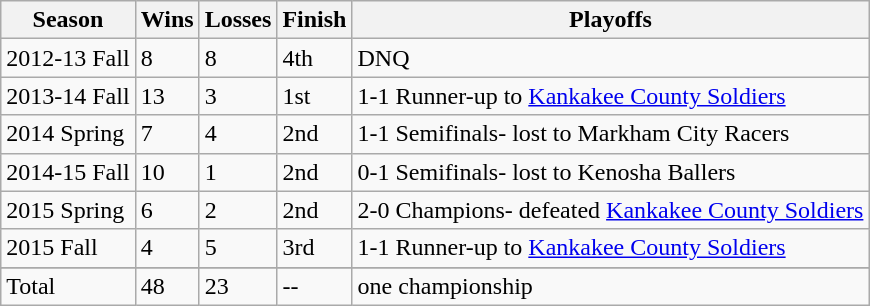<table class="wikitable">
<tr>
<th>Season</th>
<th>Wins</th>
<th>Losses</th>
<th>Finish</th>
<th>Playoffs</th>
</tr>
<tr>
<td>2012-13 Fall</td>
<td>8</td>
<td>8</td>
<td>4th</td>
<td>DNQ</td>
</tr>
<tr>
<td>2013-14 Fall</td>
<td>13</td>
<td>3</td>
<td>1st</td>
<td>1-1 Runner-up to <a href='#'>Kankakee County Soldiers</a></td>
</tr>
<tr>
<td>2014 Spring</td>
<td>7</td>
<td>4</td>
<td>2nd</td>
<td>1-1 Semifinals- lost to Markham City Racers</td>
</tr>
<tr>
<td>2014-15 Fall</td>
<td>10</td>
<td>1</td>
<td>2nd</td>
<td>0-1 Semifinals- lost to Kenosha Ballers</td>
</tr>
<tr>
<td>2015 Spring</td>
<td>6</td>
<td>2</td>
<td>2nd</td>
<td>2-0 Champions- defeated <a href='#'>Kankakee County Soldiers</a></td>
</tr>
<tr>
<td>2015 Fall</td>
<td>4</td>
<td>5</td>
<td>3rd</td>
<td>1-1 Runner-up to <a href='#'>Kankakee County Soldiers</a></td>
</tr>
<tr ]>
</tr>
<tr>
<td>Total</td>
<td>48</td>
<td>23</td>
<td>--</td>
<td 4-3>one championship</td>
</tr>
</table>
